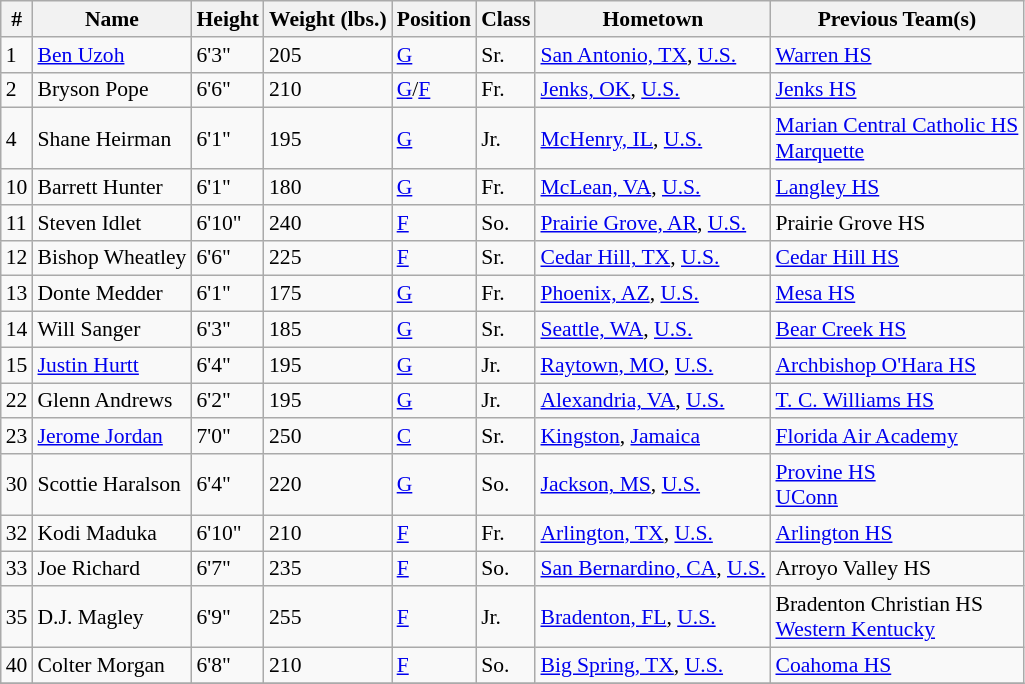<table class="wikitable" style="font-size: 90%">
<tr>
<th>#</th>
<th>Name</th>
<th>Height</th>
<th>Weight (lbs.)</th>
<th>Position</th>
<th>Class</th>
<th>Hometown</th>
<th>Previous Team(s)</th>
</tr>
<tr>
<td>1</td>
<td><a href='#'>Ben Uzoh</a></td>
<td>6'3"</td>
<td>205</td>
<td><a href='#'>G</a></td>
<td>Sr.</td>
<td><a href='#'>San Antonio, TX</a>, <a href='#'>U.S.</a></td>
<td><a href='#'>Warren HS</a></td>
</tr>
<tr>
<td>2</td>
<td>Bryson Pope</td>
<td>6'6"</td>
<td>210</td>
<td><a href='#'>G</a>/<a href='#'>F</a></td>
<td>Fr.</td>
<td><a href='#'>Jenks, OK</a>, <a href='#'>U.S.</a></td>
<td><a href='#'>Jenks HS</a></td>
</tr>
<tr>
<td>4</td>
<td>Shane Heirman</td>
<td>6'1"</td>
<td>195</td>
<td><a href='#'>G</a></td>
<td>Jr.</td>
<td><a href='#'>McHenry, IL</a>, <a href='#'>U.S.</a></td>
<td><a href='#'>Marian Central Catholic HS</a><br><a href='#'>Marquette</a></td>
</tr>
<tr>
<td>10</td>
<td>Barrett Hunter</td>
<td>6'1"</td>
<td>180</td>
<td><a href='#'>G</a></td>
<td>Fr.</td>
<td><a href='#'>McLean, VA</a>, <a href='#'>U.S.</a></td>
<td><a href='#'>Langley HS</a></td>
</tr>
<tr>
<td>11</td>
<td>Steven Idlet</td>
<td>6'10"</td>
<td>240</td>
<td><a href='#'>F</a></td>
<td>So.</td>
<td><a href='#'>Prairie Grove, AR</a>, <a href='#'>U.S.</a></td>
<td>Prairie Grove HS</td>
</tr>
<tr>
<td>12</td>
<td>Bishop Wheatley</td>
<td>6'6"</td>
<td>225</td>
<td><a href='#'>F</a></td>
<td>Sr.</td>
<td><a href='#'>Cedar Hill, TX</a>, <a href='#'>U.S.</a></td>
<td><a href='#'>Cedar Hill HS</a></td>
</tr>
<tr>
<td>13</td>
<td>Donte Medder</td>
<td>6'1"</td>
<td>175</td>
<td><a href='#'>G</a></td>
<td>Fr.</td>
<td><a href='#'>Phoenix, AZ</a>, <a href='#'>U.S.</a></td>
<td><a href='#'>Mesa HS</a></td>
</tr>
<tr>
<td>14</td>
<td>Will Sanger</td>
<td>6'3"</td>
<td>185</td>
<td><a href='#'>G</a></td>
<td>Sr.</td>
<td><a href='#'>Seattle, WA</a>, <a href='#'>U.S.</a></td>
<td><a href='#'>Bear Creek HS</a></td>
</tr>
<tr>
<td>15</td>
<td><a href='#'>Justin Hurtt</a></td>
<td>6'4"</td>
<td>195</td>
<td><a href='#'>G</a></td>
<td>Jr.</td>
<td><a href='#'>Raytown, MO</a>, <a href='#'>U.S.</a></td>
<td><a href='#'>Archbishop O'Hara HS</a></td>
</tr>
<tr>
<td>22</td>
<td>Glenn Andrews</td>
<td>6'2"</td>
<td>195</td>
<td><a href='#'>G</a></td>
<td>Jr.</td>
<td><a href='#'>Alexandria, VA</a>, <a href='#'>U.S.</a></td>
<td><a href='#'>T. C. Williams HS</a></td>
</tr>
<tr>
<td>23</td>
<td><a href='#'>Jerome Jordan</a></td>
<td>7'0"</td>
<td>250</td>
<td><a href='#'>C</a></td>
<td>Sr.</td>
<td><a href='#'>Kingston</a>, <a href='#'>Jamaica</a></td>
<td><a href='#'>Florida Air Academy</a></td>
</tr>
<tr>
<td>30</td>
<td>Scottie Haralson</td>
<td>6'4"</td>
<td>220</td>
<td><a href='#'>G</a></td>
<td>So.</td>
<td><a href='#'>Jackson, MS</a>, <a href='#'>U.S.</a></td>
<td><a href='#'>Provine HS</a><br><a href='#'>UConn</a></td>
</tr>
<tr>
<td>32</td>
<td>Kodi Maduka</td>
<td>6'10"</td>
<td>210</td>
<td><a href='#'>F</a></td>
<td>Fr.</td>
<td><a href='#'>Arlington, TX</a>, <a href='#'>U.S.</a></td>
<td><a href='#'>Arlington HS</a></td>
</tr>
<tr>
<td>33</td>
<td>Joe Richard</td>
<td>6'7"</td>
<td>235</td>
<td><a href='#'>F</a></td>
<td>So.</td>
<td><a href='#'>San Bernardino, CA</a>, <a href='#'>U.S.</a></td>
<td>Arroyo Valley HS</td>
</tr>
<tr>
<td>35</td>
<td>D.J. Magley</td>
<td>6'9"</td>
<td>255</td>
<td><a href='#'>F</a></td>
<td>Jr.</td>
<td><a href='#'>Bradenton, FL</a>, <a href='#'>U.S.</a></td>
<td>Bradenton Christian HS<br><a href='#'>Western Kentucky</a></td>
</tr>
<tr>
<td>40</td>
<td>Colter Morgan</td>
<td>6'8"</td>
<td>210</td>
<td><a href='#'>F</a></td>
<td>So.</td>
<td><a href='#'>Big Spring, TX</a>, <a href='#'>U.S.</a></td>
<td><a href='#'>Coahoma HS</a></td>
</tr>
<tr>
</tr>
</table>
